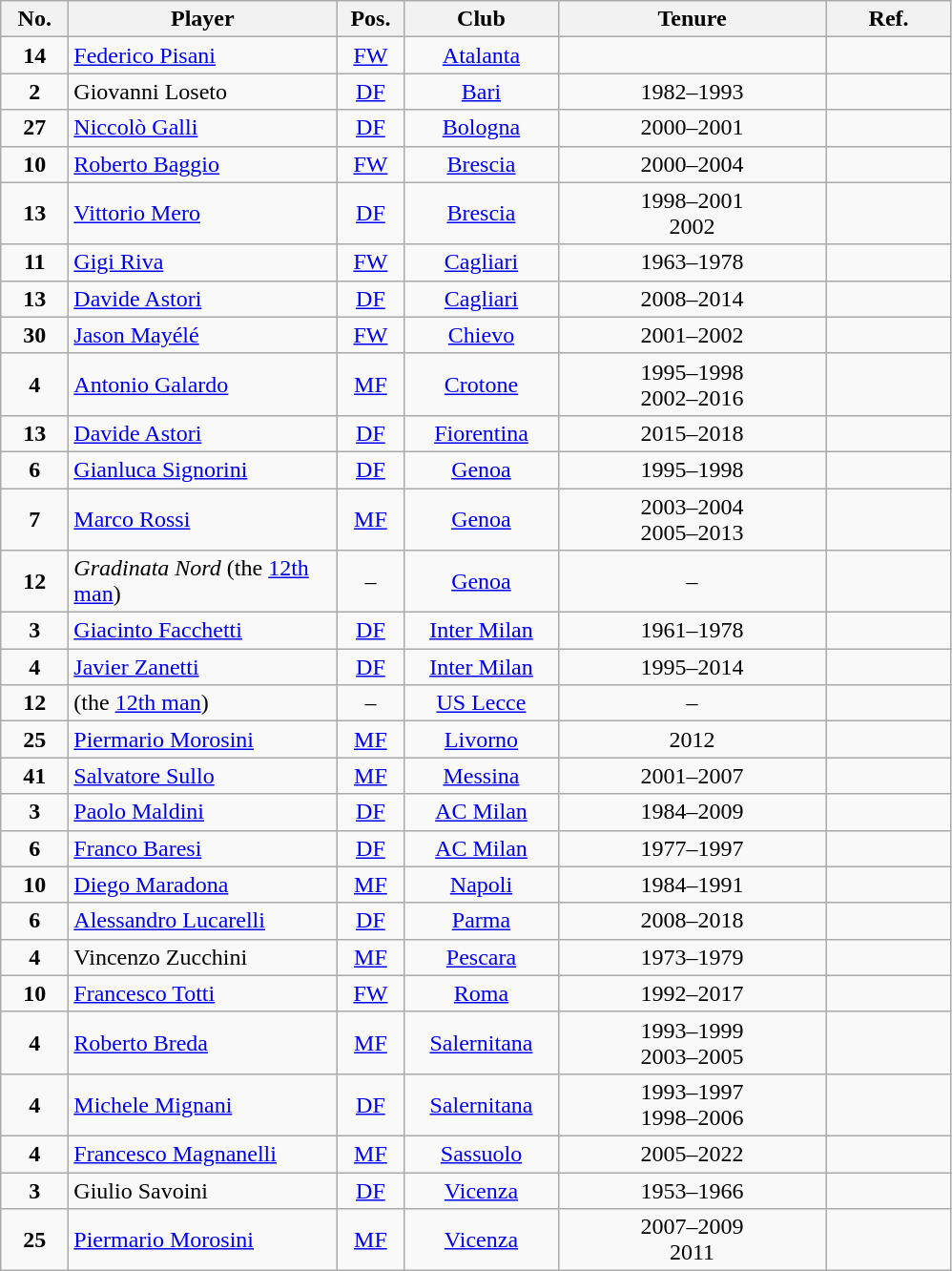<table class="wikitable sortable" style="text-align:center">
<tr>
<th width=40px>No.</th>
<th width=180px>Player</th>
<th width=40px>Pos.</th>
<th width=100px>Club</th>
<th width=180px>Tenure</th>
<th width=80px>Ref.</th>
</tr>
<tr>
<td><strong>14</strong></td>
<td align=left> <a href='#'>Federico Pisani</a> </td>
<td><a href='#'>FW</a></td>
<td><a href='#'>Atalanta</a></td>
<td></td>
<td></td>
</tr>
<tr>
<td><strong>2</strong></td>
<td align=left> Giovanni Loseto</td>
<td><a href='#'>DF</a></td>
<td><a href='#'>Bari</a></td>
<td>1982–1993</td>
<td></td>
</tr>
<tr>
<td><strong>27</strong></td>
<td align=left> <a href='#'>Niccolò Galli</a> </td>
<td><a href='#'>DF</a></td>
<td><a href='#'>Bologna</a></td>
<td>2000–2001</td>
<td></td>
</tr>
<tr>
<td><strong>10</strong></td>
<td align=left> <a href='#'>Roberto Baggio</a></td>
<td><a href='#'>FW</a></td>
<td><a href='#'>Brescia</a></td>
<td>2000–2004</td>
<td></td>
</tr>
<tr>
<td><strong>13</strong></td>
<td align=left> <a href='#'>Vittorio Mero</a> </td>
<td><a href='#'>DF</a></td>
<td><a href='#'>Brescia</a></td>
<td>1998–2001<br>2002</td>
<td></td>
</tr>
<tr>
<td><strong>11</strong></td>
<td align=left> <a href='#'>Gigi Riva</a></td>
<td><a href='#'>FW</a></td>
<td><a href='#'>Cagliari</a></td>
<td>1963–1978</td>
<td></td>
</tr>
<tr>
<td><strong>13</strong></td>
<td align=left> <a href='#'>Davide Astori</a> </td>
<td><a href='#'>DF</a></td>
<td><a href='#'>Cagliari</a></td>
<td>2008–2014</td>
<td></td>
</tr>
<tr>
<td><strong>30</strong></td>
<td align=left> <a href='#'>Jason Mayélé</a> </td>
<td><a href='#'>FW</a></td>
<td><a href='#'>Chievo</a></td>
<td>2001–2002</td>
<td></td>
</tr>
<tr>
<td><strong>4</strong></td>
<td align=left> <a href='#'>Antonio Galardo</a></td>
<td><a href='#'>MF</a></td>
<td><a href='#'>Crotone</a></td>
<td>1995–1998<br>2002–2016</td>
<td></td>
</tr>
<tr>
<td><strong>13</strong></td>
<td align=left> <a href='#'>Davide Astori</a> </td>
<td><a href='#'>DF</a></td>
<td><a href='#'>Fiorentina</a></td>
<td>2015–2018</td>
<td></td>
</tr>
<tr>
<td><strong>6</strong></td>
<td align=left> <a href='#'>Gianluca Signorini</a> </td>
<td><a href='#'>DF</a></td>
<td><a href='#'>Genoa</a></td>
<td>1995–1998</td>
<td></td>
</tr>
<tr>
<td><strong>7</strong></td>
<td align=left> <a href='#'>Marco Rossi</a></td>
<td><a href='#'>MF</a></td>
<td><a href='#'>Genoa</a></td>
<td>2003–2004<br>2005–2013</td>
<td></td>
</tr>
<tr>
<td><strong>12</strong></td>
<td align=left><em>Gradinata Nord</em> (the <a href='#'>12th man</a>)</td>
<td>–</td>
<td><a href='#'>Genoa</a></td>
<td>–</td>
<td></td>
</tr>
<tr>
<td><strong>3</strong></td>
<td align=left> <a href='#'>Giacinto Facchetti</a> </td>
<td><a href='#'>DF</a></td>
<td><a href='#'>Inter Milan</a></td>
<td>1961–1978</td>
<td></td>
</tr>
<tr>
<td><strong>4</strong></td>
<td align=left> <a href='#'>Javier Zanetti</a></td>
<td><a href='#'>DF</a></td>
<td><a href='#'>Inter Milan</a></td>
<td>1995–2014</td>
<td></td>
</tr>
<tr>
<td><strong>12</strong></td>
<td align=left>(the <a href='#'>12th man</a>)</td>
<td>–</td>
<td><a href='#'>US Lecce</a></td>
<td>–</td>
<td></td>
</tr>
<tr>
<td><strong>25</strong></td>
<td align=left> <a href='#'>Piermario Morosini</a> </td>
<td><a href='#'>MF</a></td>
<td><a href='#'>Livorno</a></td>
<td>2012</td>
<td></td>
</tr>
<tr>
<td><strong>41</strong></td>
<td align=left> <a href='#'>Salvatore Sullo</a></td>
<td><a href='#'>MF</a></td>
<td><a href='#'>Messina</a></td>
<td>2001–2007</td>
<td></td>
</tr>
<tr>
<td><strong>3</strong></td>
<td align=left> <a href='#'>Paolo Maldini</a></td>
<td><a href='#'>DF</a></td>
<td><a href='#'>AC Milan</a></td>
<td>1984–2009</td>
<td></td>
</tr>
<tr>
<td><strong>6</strong></td>
<td align=left> <a href='#'>Franco Baresi</a></td>
<td><a href='#'>DF</a></td>
<td><a href='#'>AC Milan</a></td>
<td>1977–1997</td>
<td></td>
</tr>
<tr>
<td><strong>10</strong></td>
<td align=left> <a href='#'>Diego Maradona</a></td>
<td><a href='#'>MF</a></td>
<td><a href='#'>Napoli</a></td>
<td>1984–1991</td>
<td></td>
</tr>
<tr>
<td><strong>6</strong></td>
<td align=left> <a href='#'>Alessandro Lucarelli</a></td>
<td><a href='#'>DF</a></td>
<td><a href='#'>Parma</a></td>
<td>2008–2018</td>
<td></td>
</tr>
<tr>
<td><strong>4</strong></td>
<td align=left> Vincenzo Zucchini</td>
<td><a href='#'>MF</a></td>
<td><a href='#'>Pescara</a></td>
<td>1973–1979</td>
<td></td>
</tr>
<tr>
<td><strong>10</strong></td>
<td align=left> <a href='#'>Francesco Totti</a></td>
<td><a href='#'>FW</a></td>
<td><a href='#'>Roma</a></td>
<td>1992–2017</td>
<td></td>
</tr>
<tr>
<td><strong>4</strong></td>
<td align=left> <a href='#'>Roberto Breda</a></td>
<td><a href='#'>MF</a></td>
<td><a href='#'>Salernitana</a></td>
<td>1993–1999<br>2003–2005</td>
<td></td>
</tr>
<tr>
<td><strong>4</strong></td>
<td align=left> <a href='#'>Michele Mignani</a></td>
<td><a href='#'>DF</a></td>
<td><a href='#'>Salernitana</a></td>
<td>1993–1997<br>1998–2006</td>
<td></td>
</tr>
<tr>
<td><strong>4</strong></td>
<td align=left> <a href='#'>Francesco Magnanelli</a></td>
<td><a href='#'>MF</a></td>
<td><a href='#'>Sassuolo</a></td>
<td>2005–2022</td>
<td></td>
</tr>
<tr>
<td><strong>3</strong></td>
<td align=left> Giulio Savoini </td>
<td><a href='#'>DF</a></td>
<td><a href='#'>Vicenza</a></td>
<td>1953–1966</td>
<td></td>
</tr>
<tr>
<td><strong>25</strong></td>
<td align=left> <a href='#'>Piermario Morosini</a> </td>
<td><a href='#'>MF</a></td>
<td><a href='#'>Vicenza</a></td>
<td>2007–2009<br>2011</td>
<td></td>
</tr>
</table>
